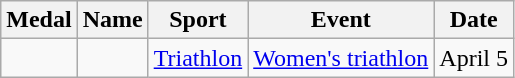<table class="wikitable sortable">
<tr>
<th>Medal</th>
<th>Name</th>
<th>Sport</th>
<th>Event</th>
<th>Date</th>
</tr>
<tr>
<td></td>
<td></td>
<td><a href='#'>Triathlon</a></td>
<td><a href='#'>Women's triathlon</a></td>
<td>April 5</td>
</tr>
</table>
